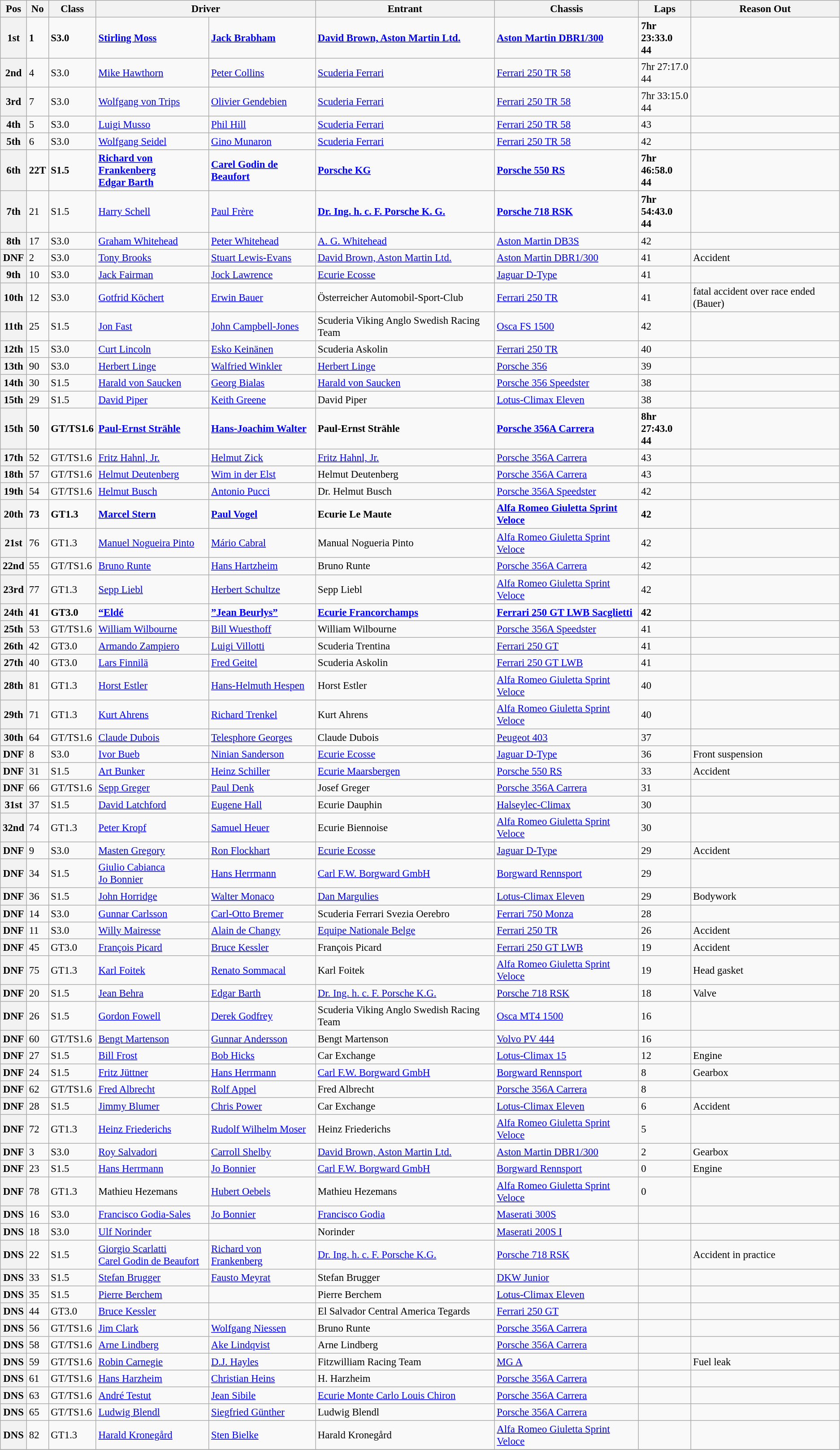<table class="wikitable" style="font-size: 95%;">
<tr>
<th>Pos</th>
<th>No</th>
<th>Class</th>
<th colspan=2>Driver</th>
<th>Entrant</th>
<th>Chassis</th>
<th>Laps</th>
<th>Reason Out</th>
</tr>
<tr>
<th><strong>1st</strong></th>
<td><strong>1</strong></td>
<td><strong>S3.0</strong></td>
<td> <strong><a href='#'>Stirling Moss</a></strong></td>
<td> <strong><a href='#'>Jack Brabham</a></strong></td>
<td><strong><a href='#'>David Brown, Aston Martin Ltd.</a></strong></td>
<td><strong><a href='#'>Aston Martin DBR1/300</a></strong></td>
<td><strong>7hr 23:33.0<br>44</strong></td>
<td></td>
</tr>
<tr>
<th>2nd</th>
<td>4</td>
<td>S3.0</td>
<td> <a href='#'>Mike Hawthorn</a></td>
<td> <a href='#'>Peter Collins</a></td>
<td><a href='#'>Scuderia Ferrari</a></td>
<td><a href='#'>Ferrari 250 TR 58</a></td>
<td>7hr 27:17.0<br>44</td>
<td></td>
</tr>
<tr>
<th>3rd</th>
<td>7</td>
<td>S3.0</td>
<td> <a href='#'>Wolfgang von Trips</a></td>
<td> <a href='#'>Olivier Gendebien</a></td>
<td><a href='#'>Scuderia Ferrari</a></td>
<td><a href='#'>Ferrari 250 TR 58</a></td>
<td>7hr 33:15.0<br>44</td>
<td></td>
</tr>
<tr>
<th>4th</th>
<td>5</td>
<td>S3.0</td>
<td> <a href='#'>Luigi Musso</a></td>
<td> <a href='#'>Phil Hill</a></td>
<td><a href='#'>Scuderia Ferrari</a></td>
<td><a href='#'>Ferrari 250 TR 58</a></td>
<td>43</td>
<td></td>
</tr>
<tr>
<th>5th</th>
<td>6</td>
<td>S3.0</td>
<td> <a href='#'>Wolfgang Seidel</a></td>
<td> <a href='#'>Gino Munaron</a></td>
<td><a href='#'>Scuderia Ferrari</a></td>
<td><a href='#'>Ferrari 250 TR 58</a></td>
<td>42</td>
<td></td>
</tr>
<tr>
<th><strong>6th</strong></th>
<td><strong>22T</strong></td>
<td><strong>S1.5</strong></td>
<td> <strong><a href='#'>Richard von Frankenberg</a></strong><br> <strong><a href='#'>Edgar Barth</a></strong></td>
<td> <strong><a href='#'>Carel Godin de Beaufort</a></strong></td>
<td><strong><a href='#'>Porsche KG</a></strong></td>
<td><strong><a href='#'>Porsche 550 RS</a></strong></td>
<td><strong>7hr 46:58.0<br>44</strong></td>
<td></td>
</tr>
<tr>
<th>7th</th>
<td>21</td>
<td>S1.5</td>
<td> <a href='#'>Harry Schell</a></td>
<td> <a href='#'>Paul Frère</a></td>
<td><strong><a href='#'>Dr. Ing. h. c. F. Porsche K. G.</a></strong></td>
<td><strong><a href='#'>Porsche 718 RSK</a></strong></td>
<td><strong>7hr 54:43.0<br>44</strong></td>
<td></td>
</tr>
<tr>
<th>8th</th>
<td>17</td>
<td>S3.0</td>
<td> <a href='#'>Graham Whitehead</a></td>
<td>  <a href='#'>Peter Whitehead</a></td>
<td><a href='#'>A. G. Whitehead</a></td>
<td><a href='#'>Aston Martin DB3S</a></td>
<td>42</td>
<td></td>
</tr>
<tr>
<th>DNF</th>
<td>2</td>
<td>S3.0</td>
<td> <a href='#'>Tony Brooks</a></td>
<td> <a href='#'>Stuart Lewis-Evans</a></td>
<td><a href='#'>David Brown, Aston Martin Ltd.</a></td>
<td><a href='#'>Aston Martin DBR1/300</a></td>
<td>41</td>
<td>Accident</td>
</tr>
<tr>
<th>9th</th>
<td>10</td>
<td>S3.0</td>
<td> <a href='#'>Jack Fairman</a></td>
<td> <a href='#'>Jock Lawrence</a></td>
<td><a href='#'>Ecurie Ecosse</a></td>
<td><a href='#'>Jaguar D-Type</a></td>
<td>41</td>
<td></td>
</tr>
<tr>
<th>10th</th>
<td>12</td>
<td>S3.0</td>
<td> <a href='#'>Gotfrid Köchert</a></td>
<td> <a href='#'>Erwin Bauer</a></td>
<td>Österreicher Automobil-Sport-Club</td>
<td><a href='#'>Ferrari 250 TR</a></td>
<td>41</td>
<td>fatal accident over race ended (Bauer)</td>
</tr>
<tr>
<th>11th</th>
<td>25</td>
<td>S1.5</td>
<td> <a href='#'>Jon Fast</a></td>
<td> <a href='#'>John Campbell-Jones</a></td>
<td>Scuderia Viking Anglo Swedish Racing Team</td>
<td><a href='#'>Osca FS 1500</a></td>
<td>42</td>
<td></td>
</tr>
<tr>
<th>12th</th>
<td>15</td>
<td>S3.0</td>
<td> <a href='#'>Curt Lincoln</a></td>
<td> <a href='#'>Esko Keinänen</a></td>
<td>Scuderia Askolin</td>
<td><a href='#'>Ferrari 250 TR</a></td>
<td>40</td>
<td></td>
</tr>
<tr>
<th>13th</th>
<td>90</td>
<td>S3.0</td>
<td> <a href='#'>Herbert Linge</a></td>
<td> <a href='#'>Walfried Winkler</a></td>
<td><a href='#'>Herbert Linge</a></td>
<td><a href='#'>Porsche 356</a></td>
<td>39</td>
<td></td>
</tr>
<tr>
<th>14th</th>
<td>30</td>
<td>S1.5</td>
<td> <a href='#'>Harald von Saucken</a></td>
<td> <a href='#'>Georg Bialas</a></td>
<td><a href='#'>Harald von Saucken</a></td>
<td><a href='#'>Porsche 356 Speedster</a></td>
<td>38</td>
<td></td>
</tr>
<tr>
<th>15th</th>
<td>29</td>
<td>S1.5</td>
<td> <a href='#'>David Piper</a></td>
<td> <a href='#'>Keith Greene</a></td>
<td>David Piper</td>
<td><a href='#'>Lotus-Climax Eleven</a></td>
<td>38</td>
<td></td>
</tr>
<tr>
<th><strong>15th</strong></th>
<td><strong>50</strong></td>
<td><strong>GT/TS1.6</strong></td>
<td><strong> <a href='#'>Paul-Ernst Strähle</a> </strong></td>
<td><strong> <a href='#'>Hans-Joachim Walter</a> </strong></td>
<td><strong>Paul-Ernst Strähle</strong></td>
<td><strong> <a href='#'>Porsche 356A Carrera</a> </strong></td>
<td><strong>8hr 27:43.0<br>44</strong></td>
<td></td>
</tr>
<tr>
<th>17th</th>
<td>52</td>
<td>GT/TS1.6</td>
<td> <a href='#'>Fritz Hahnl, Jr.</a></td>
<td> <a href='#'>Helmut Zick</a></td>
<td><a href='#'>Fritz Hahnl, Jr.</a></td>
<td><a href='#'>Porsche 356A Carrera</a></td>
<td>43</td>
<td></td>
</tr>
<tr>
<th>18th</th>
<td>57</td>
<td>GT/TS1.6</td>
<td> <a href='#'>Helmut Deutenberg</a></td>
<td> <a href='#'>Wim in der Elst</a></td>
<td>Helmut Deutenberg</td>
<td><a href='#'>Porsche 356A Carrera</a></td>
<td>43</td>
<td></td>
</tr>
<tr>
<th>19th</th>
<td>54</td>
<td>GT/TS1.6</td>
<td> <a href='#'>Helmut Busch</a></td>
<td> <a href='#'>Antonio Pucci</a></td>
<td>Dr. Helmut Busch</td>
<td><a href='#'>Porsche 356A Speedster</a></td>
<td>42</td>
<td></td>
</tr>
<tr>
<th><strong>20th</strong></th>
<td><strong>73</strong></td>
<td><strong>GT1.3</strong></td>
<td><strong> <a href='#'>Marcel Stern</a> </strong></td>
<td><strong> <a href='#'>Paul Vogel</a> </strong></td>
<td><strong>Ecurie Le Maute</strong></td>
<td><strong><a href='#'>Alfa Romeo Giuletta Sprint Veloce</a></strong></td>
<td><strong>42</strong></td>
<td></td>
</tr>
<tr>
<th>21st</th>
<td>76</td>
<td>GT1.3</td>
<td> <a href='#'>Manuel Nogueira Pinto</a></td>
<td> <a href='#'>Mário Cabral</a></td>
<td>Manual Nogueria Pinto</td>
<td><a href='#'>Alfa Romeo Giuletta Sprint Veloce</a></td>
<td>42</td>
<td></td>
</tr>
<tr>
<th>22nd</th>
<td>55</td>
<td>GT/TS1.6</td>
<td> <a href='#'>Bruno Runte</a></td>
<td> <a href='#'>Hans Hartzheim</a></td>
<td>Bruno Runte</td>
<td><a href='#'>Porsche 356A Carrera</a></td>
<td>42</td>
<td></td>
</tr>
<tr>
<th>23rd</th>
<td>77</td>
<td>GT1.3</td>
<td> <a href='#'>Sepp Liebl</a></td>
<td> <a href='#'>Herbert Schultze</a></td>
<td>Sepp Liebl</td>
<td><a href='#'>Alfa Romeo Giuletta Sprint Veloce</a></td>
<td>42</td>
<td></td>
</tr>
<tr>
<th><strong>24th</strong></th>
<td><strong>41</strong></td>
<td><strong>GT3.0</strong></td>
<td><strong> <a href='#'>“Eldé</a></strong></td>
<td><strong> <a href='#'>”Jean Beurlys”</a></strong></td>
<td><strong><a href='#'>Ecurie Francorchamps</a></strong></td>
<td><strong><a href='#'>Ferrari 250 GT LWB Sacglietti</a></strong></td>
<td><strong>42</strong></td>
<td></td>
</tr>
<tr>
<th>25th</th>
<td>53</td>
<td>GT/TS1.6</td>
<td> <a href='#'>William Wilbourne</a></td>
<td> <a href='#'>Bill Wuesthoff</a></td>
<td>William Wilbourne</td>
<td><a href='#'>Porsche 356A Speedster</a></td>
<td>41</td>
<td></td>
</tr>
<tr>
<th>26th</th>
<td>42</td>
<td>GT3.0</td>
<td> <a href='#'>Armando Zampiero</a></td>
<td> <a href='#'>Luigi Villotti</a></td>
<td>Scuderia Trentina</td>
<td><a href='#'>Ferrari 250 GT</a></td>
<td>41</td>
<td></td>
</tr>
<tr>
<th>27th</th>
<td>40</td>
<td>GT3.0</td>
<td> <a href='#'>Lars Finnilä</a></td>
<td> <a href='#'>Fred Geitel</a></td>
<td>Scuderia Askolin</td>
<td><a href='#'>Ferrari 250 GT LWB</a></td>
<td>41</td>
<td></td>
</tr>
<tr>
<th>28th</th>
<td>81</td>
<td>GT1.3</td>
<td> <a href='#'>Horst Estler</a></td>
<td> <a href='#'>Hans-Helmuth Hespen</a></td>
<td>Horst Estler</td>
<td><a href='#'>Alfa Romeo Giuletta Sprint Veloce</a></td>
<td>40</td>
<td></td>
</tr>
<tr>
<th>29th</th>
<td>71</td>
<td>GT1.3</td>
<td> <a href='#'>Kurt Ahrens</a></td>
<td> <a href='#'>Richard Trenkel</a></td>
<td>Kurt Ahrens</td>
<td><a href='#'>Alfa Romeo Giuletta Sprint Veloce</a></td>
<td>40</td>
<td></td>
</tr>
<tr>
<th>30th</th>
<td>64</td>
<td>GT/TS1.6</td>
<td> <a href='#'>Claude Dubois</a></td>
<td> <a href='#'>Telesphore Georges</a></td>
<td>Claude Dubois</td>
<td><a href='#'>Peugeot 403</a></td>
<td>37</td>
<td></td>
</tr>
<tr>
<th>DNF</th>
<td>8</td>
<td>S3.0</td>
<td> <a href='#'>Ivor Bueb</a></td>
<td> <a href='#'>Ninian Sanderson</a></td>
<td><a href='#'>Ecurie Ecosse</a></td>
<td><a href='#'>Jaguar D-Type</a></td>
<td>36</td>
<td>Front suspension</td>
</tr>
<tr>
<th>DNF</th>
<td>31</td>
<td>S1.5</td>
<td> <a href='#'>Art Bunker</a></td>
<td> <a href='#'>Heinz Schiller</a></td>
<td><a href='#'>Ecurie Maarsbergen</a></td>
<td><a href='#'>Porsche 550 RS</a></td>
<td>33</td>
<td>Accident</td>
</tr>
<tr>
<th>DNF</th>
<td>66</td>
<td>GT/TS1.6</td>
<td> <a href='#'>Sepp Greger</a></td>
<td> <a href='#'>Paul Denk</a></td>
<td>Josef Greger</td>
<td><a href='#'>Porsche 356A Carrera</a></td>
<td>31</td>
<td></td>
</tr>
<tr>
<th>31st</th>
<td>37</td>
<td>S1.5</td>
<td> <a href='#'>David Latchford</a></td>
<td> <a href='#'>Eugene Hall</a></td>
<td>Ecurie Dauphin</td>
<td><a href='#'>Halseylec-Climax</a></td>
<td>30</td>
<td></td>
</tr>
<tr>
<th>32nd</th>
<td>74</td>
<td>GT1.3</td>
<td> <a href='#'>Peter Kropf</a></td>
<td> <a href='#'>Samuel Heuer</a></td>
<td>Ecurie Biennoise</td>
<td><a href='#'>Alfa Romeo Giuletta Sprint Veloce</a></td>
<td>30</td>
<td></td>
</tr>
<tr>
<th>DNF</th>
<td>9</td>
<td>S3.0</td>
<td> <a href='#'>Masten Gregory</a></td>
<td> <a href='#'>Ron Flockhart</a></td>
<td><a href='#'>Ecurie Ecosse</a></td>
<td><a href='#'>Jaguar D-Type</a></td>
<td>29</td>
<td>Accident</td>
</tr>
<tr>
<th>DNF</th>
<td>34</td>
<td>S1.5</td>
<td> <a href='#'>Giulio Cabianca</a><br> <a href='#'>Jo Bonnier</a></td>
<td> <a href='#'>Hans Herrmann</a></td>
<td><a href='#'>Carl F.W. Borgward GmbH</a></td>
<td><a href='#'>Borgward Rennsport</a></td>
<td>29</td>
<td></td>
</tr>
<tr>
<th>DNF</th>
<td>36</td>
<td>S1.5</td>
<td> <a href='#'>John Horridge</a></td>
<td> <a href='#'>Walter Monaco</a></td>
<td><a href='#'>Dan Margulies</a></td>
<td><a href='#'>Lotus-Climax Eleven</a></td>
<td>29</td>
<td>Bodywork</td>
</tr>
<tr>
<th>DNF</th>
<td>14</td>
<td>S3.0</td>
<td> <a href='#'>Gunnar Carlsson</a></td>
<td> <a href='#'>Carl-Otto Bremer</a></td>
<td>Scuderia Ferrari Svezia Oerebro</td>
<td><a href='#'>Ferrari 750 Monza</a></td>
<td>28</td>
<td></td>
</tr>
<tr>
<th>DNF</th>
<td>11</td>
<td>S3.0</td>
<td> <a href='#'>Willy Mairesse</a></td>
<td> <a href='#'>Alain de Changy</a></td>
<td><a href='#'>Equipe Nationale Belge</a></td>
<td><a href='#'>Ferrari 250 TR</a></td>
<td>26</td>
<td>Accident</td>
</tr>
<tr>
<th>DNF</th>
<td>45</td>
<td>GT3.0</td>
<td> <a href='#'>François Picard</a></td>
<td> <a href='#'>Bruce Kessler</a></td>
<td>François Picard</td>
<td><a href='#'>Ferrari 250 GT LWB</a></td>
<td>19</td>
<td>Accident</td>
</tr>
<tr>
<th>DNF</th>
<td>75</td>
<td>GT1.3</td>
<td> <a href='#'>Karl Foitek</a></td>
<td> <a href='#'>Renato Sommacal</a></td>
<td>Karl Foitek</td>
<td><a href='#'>Alfa Romeo Giuletta Sprint Veloce</a></td>
<td>19</td>
<td>Head gasket</td>
</tr>
<tr>
<th>DNF</th>
<td>20</td>
<td>S1.5</td>
<td> <a href='#'>Jean Behra</a></td>
<td> <a href='#'>Edgar Barth</a></td>
<td><a href='#'>Dr. Ing. h. c. F. Porsche K.G.</a></td>
<td><a href='#'>Porsche 718 RSK</a></td>
<td>18</td>
<td>Valve</td>
</tr>
<tr>
<th>DNF</th>
<td>26</td>
<td>S1.5</td>
<td> <a href='#'>Gordon Fowell</a></td>
<td> <a href='#'>Derek Godfrey</a></td>
<td>Scuderia Viking Anglo Swedish Racing Team</td>
<td><a href='#'>Osca MT4 1500</a></td>
<td>16</td>
<td></td>
</tr>
<tr>
<th>DNF</th>
<td>60</td>
<td>GT/TS1.6</td>
<td> <a href='#'>Bengt Martenson</a></td>
<td> <a href='#'>Gunnar Andersson</a></td>
<td>Bengt Martenson</td>
<td><a href='#'>Volvo PV 444</a></td>
<td>16</td>
<td></td>
</tr>
<tr>
<th>DNF</th>
<td>27</td>
<td>S1.5</td>
<td> <a href='#'>Bill Frost</a></td>
<td> <a href='#'>Bob Hicks</a></td>
<td>Car Exchange</td>
<td><a href='#'>Lotus-Climax 15</a></td>
<td>12</td>
<td>Engine</td>
</tr>
<tr>
<th>DNF</th>
<td>24</td>
<td>S1.5</td>
<td> <a href='#'>Fritz Jüttner</a></td>
<td> <a href='#'>Hans Herrmann</a></td>
<td><a href='#'>Carl F.W. Borgward GmbH</a></td>
<td><a href='#'>Borgward Rennsport</a></td>
<td>8</td>
<td>Gearbox</td>
</tr>
<tr>
<th>DNF</th>
<td>62</td>
<td>GT/TS1.6</td>
<td> <a href='#'>Fred Albrecht</a></td>
<td> <a href='#'>Rolf Appel</a></td>
<td>Fred Albrecht</td>
<td><a href='#'>Porsche 356A Carrera</a></td>
<td>8</td>
<td></td>
</tr>
<tr>
<th>DNF</th>
<td>28</td>
<td>S1.5</td>
<td> <a href='#'>Jimmy Blumer</a></td>
<td> <a href='#'>Chris Power</a></td>
<td>Car Exchange</td>
<td><a href='#'>Lotus-Climax Eleven</a></td>
<td>6</td>
<td>Accident</td>
</tr>
<tr>
<th>DNF</th>
<td>72</td>
<td>GT1.3</td>
<td> <a href='#'>Heinz Friederichs</a></td>
<td> <a href='#'>Rudolf Wilhelm Moser</a></td>
<td>Heinz Friederichs</td>
<td><a href='#'>Alfa Romeo Giuletta Sprint Veloce</a></td>
<td>5</td>
<td></td>
</tr>
<tr>
<th>DNF</th>
<td>3</td>
<td>S3.0</td>
<td> <a href='#'>Roy Salvadori</a></td>
<td> <a href='#'>Carroll Shelby</a></td>
<td><a href='#'>David Brown, Aston Martin Ltd.</a></td>
<td><a href='#'>Aston Martin DBR1/300</a></td>
<td>2</td>
<td>Gearbox</td>
</tr>
<tr>
<th>DNF</th>
<td>23</td>
<td>S1.5</td>
<td> <a href='#'>Hans Herrmann</a></td>
<td> <a href='#'>Jo Bonnier</a></td>
<td><a href='#'>Carl F.W. Borgward GmbH</a></td>
<td><a href='#'>Borgward Rennsport</a></td>
<td>0</td>
<td>Engine</td>
</tr>
<tr>
<th>DNF</th>
<td>78</td>
<td>GT1.3</td>
<td> Mathieu Hezemans</td>
<td> <a href='#'>Hubert Oebels</a></td>
<td>Mathieu Hezemans</td>
<td><a href='#'>Alfa Romeo Giuletta Sprint Veloce</a></td>
<td>0</td>
<td></td>
</tr>
<tr>
<th>DNS</th>
<td>16</td>
<td>S3.0</td>
<td> <a href='#'>Francisco Godia-Sales</a></td>
<td> <a href='#'>Jo Bonnier</a></td>
<td><a href='#'>Francisco Godia</a></td>
<td><a href='#'>Maserati 300S</a></td>
<td></td>
<td></td>
</tr>
<tr>
<th>DNS</th>
<td>18</td>
<td>S3.0</td>
<td> <a href='#'>Ulf Norinder</a></td>
<td></td>
<td>Norinder</td>
<td><a href='#'>Maserati 200S I</a></td>
<td></td>
<td></td>
</tr>
<tr>
<th>DNS</th>
<td>22</td>
<td>S1.5</td>
<td> <a href='#'>Giorgio Scarlatti</a><br> <a href='#'>Carel Godin de Beaufort</a></td>
<td> <a href='#'>Richard von Frankenberg</a></td>
<td><a href='#'>Dr. Ing. h. c. F. Porsche K.G.</a></td>
<td><a href='#'>Porsche 718 RSK</a></td>
<td></td>
<td>Accident in practice</td>
</tr>
<tr>
<th>DNS</th>
<td>33</td>
<td>S1.5</td>
<td> <a href='#'>Stefan Brugger</a></td>
<td> <a href='#'>Fausto Meyrat</a></td>
<td>Stefan Brugger</td>
<td><a href='#'>DKW Junior</a></td>
<td></td>
<td></td>
</tr>
<tr>
<th>DNS</th>
<td>35</td>
<td>S1.5</td>
<td> <a href='#'>Pierre Berchem</a></td>
<td></td>
<td>Pierre Berchem</td>
<td><a href='#'>Lotus-Climax Eleven</a></td>
<td></td>
<td></td>
</tr>
<tr>
<th>DNS</th>
<td>44</td>
<td>GT3.0</td>
<td> <a href='#'>Bruce Kessler</a></td>
<td></td>
<td>El Salvador Central America Tegards</td>
<td><a href='#'>Ferrari 250 GT</a></td>
<td></td>
<td></td>
</tr>
<tr>
<th>DNS</th>
<td>56</td>
<td>GT/TS1.6</td>
<td> <a href='#'>Jim Clark</a></td>
<td> <a href='#'>Wolfgang Niessen</a></td>
<td>Bruno Runte</td>
<td><a href='#'>Porsche 356A Carrera</a></td>
<td></td>
<td></td>
</tr>
<tr>
<th>DNS</th>
<td>58</td>
<td>GT/TS1.6</td>
<td> <a href='#'>Arne Lindberg</a></td>
<td> <a href='#'>Ake Lindqvist</a></td>
<td>Arne Lindberg</td>
<td><a href='#'>Porsche 356A Carrera</a></td>
<td></td>
<td></td>
</tr>
<tr>
<th>DNS</th>
<td>59</td>
<td>GT/TS1.6</td>
<td> <a href='#'>Robin Carnegie</a></td>
<td> <a href='#'>D.J. Hayles</a></td>
<td>Fitzwilliam Racing Team</td>
<td><a href='#'>MG A</a></td>
<td></td>
<td>Fuel leak</td>
</tr>
<tr>
<th>DNS</th>
<td>61</td>
<td>GT/TS1.6</td>
<td> <a href='#'>Hans Harzheim</a></td>
<td> <a href='#'>Christian Heins</a></td>
<td>H. Harzheim</td>
<td><a href='#'>Porsche 356A Carrera</a></td>
<td></td>
<td></td>
</tr>
<tr>
<th>DNS</th>
<td>63</td>
<td>GT/TS1.6</td>
<td> <a href='#'>André Testut</a></td>
<td> <a href='#'>Jean Sibile</a></td>
<td><a href='#'>Ecurie Monte Carlo Louis Chiron</a></td>
<td><a href='#'>Porsche 356A Carrera</a></td>
<td></td>
<td></td>
</tr>
<tr>
<th>DNS</th>
<td>65</td>
<td>GT/TS1.6</td>
<td> <a href='#'>Ludwig Blendl</a></td>
<td> <a href='#'>Siegfried Günther</a></td>
<td>Ludwig Blendl</td>
<td><a href='#'>Porsche 356A Carrera</a></td>
<td></td>
<td></td>
</tr>
<tr>
<th>DNS</th>
<td>82</td>
<td>GT1.3</td>
<td> <a href='#'>Harald Kronegård</a></td>
<td> <a href='#'>Sten Bielke</a></td>
<td>Harald Kronegård</td>
<td><a href='#'>Alfa Romeo Giuletta Sprint Veloce</a></td>
<td></td>
<td></td>
</tr>
<tr>
</tr>
</table>
